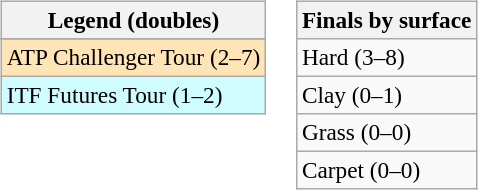<table>
<tr valign=top>
<td><br><table class=wikitable style=font-size:97%>
<tr>
<th>Legend (doubles)</th>
</tr>
<tr bgcolor=e5d1cb>
</tr>
<tr bgcolor=moccasin>
<td>ATP Challenger Tour (2–7)</td>
</tr>
<tr bgcolor=cffcff>
<td>ITF Futures Tour (1–2)</td>
</tr>
</table>
</td>
<td><br><table class=wikitable style=font-size:97%>
<tr>
<th>Finals by surface</th>
</tr>
<tr>
<td>Hard (3–8)</td>
</tr>
<tr>
<td>Clay (0–1)</td>
</tr>
<tr>
<td>Grass (0–0)</td>
</tr>
<tr>
<td>Carpet (0–0)</td>
</tr>
</table>
</td>
</tr>
</table>
